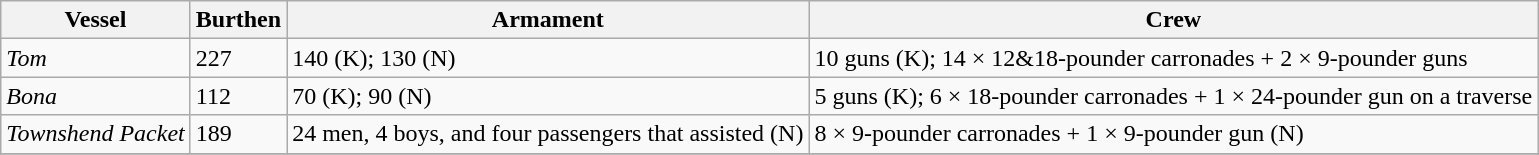<table class=" wikitable">
<tr>
<th>Vessel</th>
<th>Burthen</th>
<th>Armament</th>
<th>Crew</th>
</tr>
<tr>
<td><em>Tom</em></td>
<td>227</td>
<td>140 (K); 130 (N)</td>
<td>10 guns (K); 14 × 12&18-pounder carronades + 2 × 9-pounder guns</td>
</tr>
<tr>
<td><em>Bona</em></td>
<td>112</td>
<td>70 (K); 90 (N)</td>
<td>5 guns (K); 6 × 18-pounder carronades + 1 × 24-pounder gun on a traverse</td>
</tr>
<tr>
<td><em>Townshend Packet</em></td>
<td>189</td>
<td>24 men, 4 boys, and four passengers that assisted (N)</td>
<td>8 × 9-pounder carronades + 1 × 9-pounder gun (N)</td>
</tr>
<tr>
</tr>
</table>
